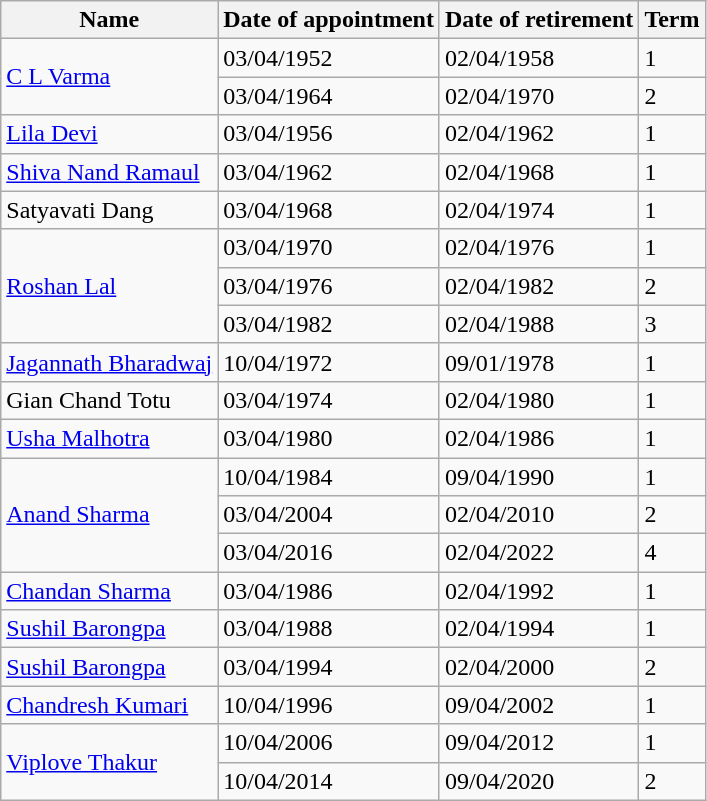<table class="wikitable sortable">
<tr>
<th>Name</th>
<th>Date of appointment</th>
<th>Date of retirement</th>
<th>Term</th>
</tr>
<tr>
<td rowspan="2"><a href='#'>C L Varma</a></td>
<td>03/04/1952</td>
<td>02/04/1958</td>
<td>1</td>
</tr>
<tr>
<td>03/04/1964</td>
<td>02/04/1970</td>
<td>2</td>
</tr>
<tr>
<td><a href='#'>Lila Devi</a></td>
<td>03/04/1956</td>
<td>02/04/1962</td>
<td>1</td>
</tr>
<tr>
<td><a href='#'>Shiva Nand Ramaul</a></td>
<td>03/04/1962</td>
<td>02/04/1968</td>
<td>1</td>
</tr>
<tr>
<td>Satyavati Dang</td>
<td>03/04/1968</td>
<td>02/04/1974</td>
<td>1</td>
</tr>
<tr>
<td rowspan="3"><a href='#'>Roshan Lal</a></td>
<td>03/04/1970</td>
<td>02/04/1976</td>
<td>1</td>
</tr>
<tr>
<td>03/04/1976</td>
<td>02/04/1982</td>
<td>2</td>
</tr>
<tr>
<td>03/04/1982</td>
<td>02/04/1988</td>
<td>3</td>
</tr>
<tr>
<td><a href='#'>Jagannath Bharadwaj</a></td>
<td>10/04/1972</td>
<td>09/01/1978</td>
<td>1</td>
</tr>
<tr>
<td>Gian Chand Totu</td>
<td>03/04/1974</td>
<td>02/04/1980</td>
<td>1</td>
</tr>
<tr>
<td><a href='#'>Usha Malhotra</a></td>
<td>03/04/1980</td>
<td>02/04/1986</td>
<td>1</td>
</tr>
<tr>
<td rowspan="3"><a href='#'>Anand Sharma</a></td>
<td>10/04/1984</td>
<td>09/04/1990</td>
<td>1</td>
</tr>
<tr>
<td>03/04/2004</td>
<td>02/04/2010</td>
<td>2</td>
</tr>
<tr>
<td>03/04/2016</td>
<td>02/04/2022</td>
<td>4</td>
</tr>
<tr>
<td><a href='#'>Chandan Sharma</a></td>
<td>03/04/1986</td>
<td>02/04/1992</td>
<td>1</td>
</tr>
<tr>
<td><a href='#'>Sushil Barongpa</a></td>
<td>03/04/1988</td>
<td>02/04/1994</td>
<td>1</td>
</tr>
<tr>
<td><a href='#'>Sushil Barongpa</a></td>
<td>03/04/1994</td>
<td>02/04/2000</td>
<td>2</td>
</tr>
<tr>
<td><a href='#'>Chandresh Kumari</a></td>
<td>10/04/1996</td>
<td>09/04/2002</td>
<td>1</td>
</tr>
<tr>
<td rowspan="2"><a href='#'>Viplove Thakur</a></td>
<td>10/04/2006</td>
<td>09/04/2012</td>
<td>1</td>
</tr>
<tr>
<td>10/04/2014</td>
<td>09/04/2020</td>
<td>2</td>
</tr>
</table>
